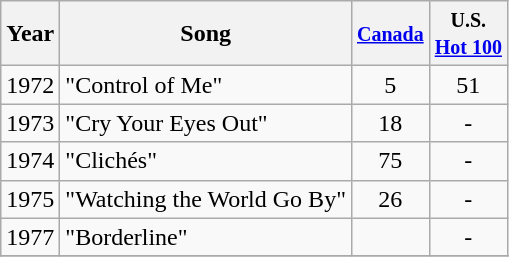<table class="wikitable">
<tr>
<th>Year</th>
<th>Song</th>
<th><small><a href='#'>Canada</a></small></th>
<th><small>U.S.<br><a href='#'>Hot 100</a></small></th>
</tr>
<tr>
<td rowspan="1">1972</td>
<td>"Control of Me"</td>
<td align="center">5</td>
<td align="center">51</td>
</tr>
<tr>
<td rowspan="1">1973</td>
<td>"Cry Your Eyes Out"</td>
<td align="center">18</td>
<td align="center">-</td>
</tr>
<tr>
<td rowspan="1">1974</td>
<td>"Clichés"</td>
<td align="center">75</td>
<td align="center">-</td>
</tr>
<tr>
<td rowspan="1">1975</td>
<td>"Watching the World Go By"</td>
<td align="center">26</td>
<td align="center">-</td>
</tr>
<tr>
<td rowspan="1">1977</td>
<td>"Borderline"</td>
<td align="center"></td>
<td align="center">-</td>
</tr>
<tr>
</tr>
</table>
